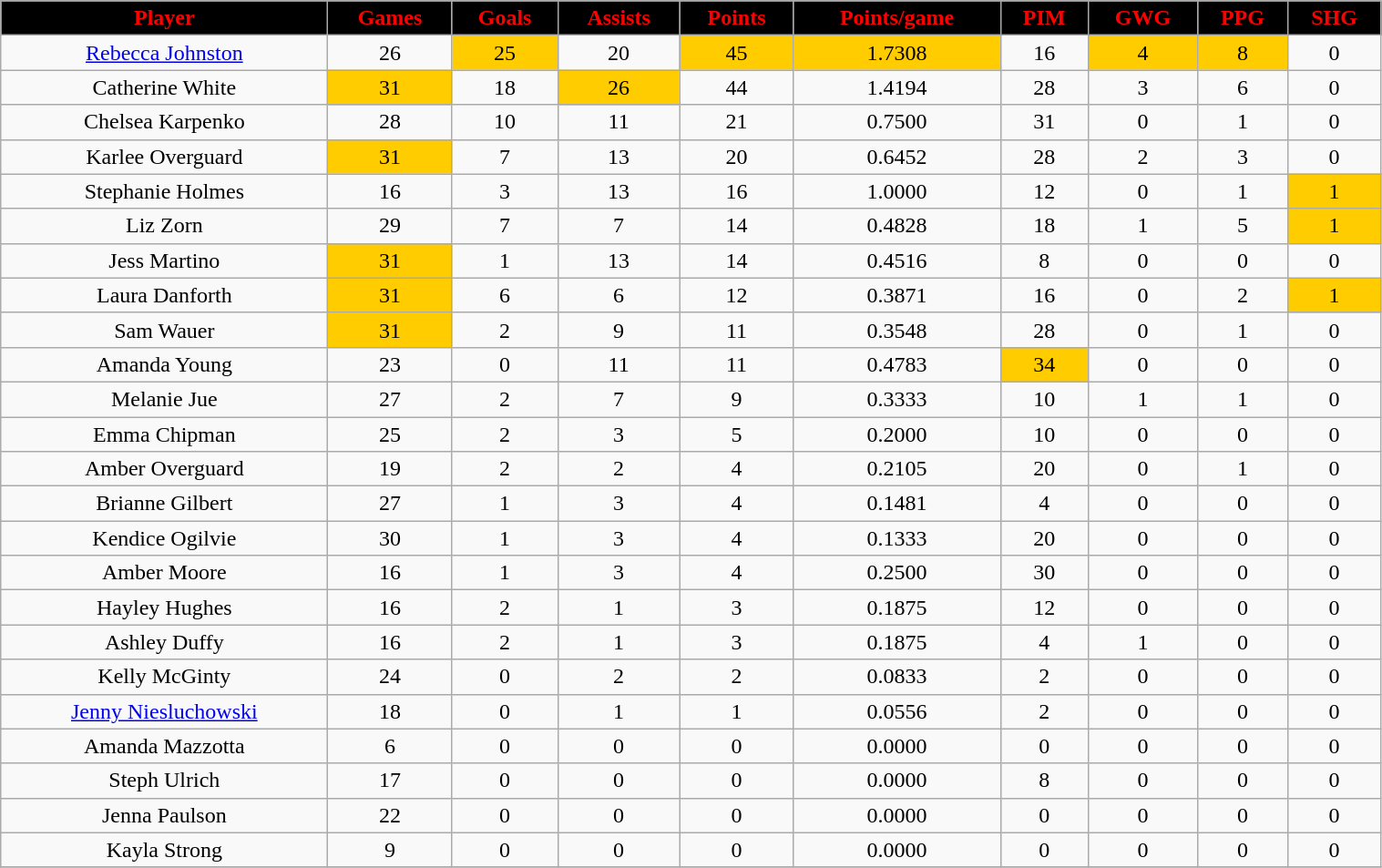<table class="wikitable" width="80%">
<tr align="center"  style="background:black;color:red;">
<td><strong>Player</strong></td>
<td><strong>Games</strong></td>
<td><strong>Goals</strong></td>
<td><strong>Assists</strong></td>
<td><strong>Points</strong></td>
<td><strong>Points/game</strong></td>
<td><strong>PIM</strong></td>
<td><strong>GWG</strong></td>
<td><strong>PPG</strong></td>
<td><strong>SHG</strong></td>
</tr>
<tr align="center" bgcolor="">
<td><a href='#'>Rebecca Johnston</a></td>
<td>26</td>
<td bgcolor="#FFCC00">25</td>
<td>20</td>
<td bgcolor="#FFCC00">45</td>
<td bgcolor="#FFCC00">1.7308</td>
<td>16</td>
<td bgcolor="#FFCC00">4</td>
<td bgcolor="#FFCC00">8</td>
<td>0</td>
</tr>
<tr align="center" bgcolor="">
<td>Catherine White</td>
<td bgcolor="#FFCC00">31</td>
<td>18</td>
<td bgcolor="#FFCC00">26</td>
<td>44</td>
<td>1.4194</td>
<td>28</td>
<td>3</td>
<td>6</td>
<td>0</td>
</tr>
<tr align="center" bgcolor="">
<td>Chelsea Karpenko</td>
<td>28</td>
<td>10</td>
<td>11</td>
<td>21</td>
<td>0.7500</td>
<td>31</td>
<td>0</td>
<td>1</td>
<td>0</td>
</tr>
<tr align="center" bgcolor="">
<td>Karlee Overguard</td>
<td bgcolor="#FFCC00">31</td>
<td>7</td>
<td>13</td>
<td>20</td>
<td>0.6452</td>
<td>28</td>
<td>2</td>
<td>3</td>
<td>0</td>
</tr>
<tr align="center" bgcolor="">
<td>Stephanie Holmes</td>
<td>16</td>
<td>3</td>
<td>13</td>
<td>16</td>
<td>1.0000</td>
<td>12</td>
<td>0</td>
<td>1</td>
<td bgcolor="#FFCC00">1</td>
</tr>
<tr align="center" bgcolor="">
<td>Liz Zorn</td>
<td>29</td>
<td>7</td>
<td>7</td>
<td>14</td>
<td>0.4828</td>
<td>18</td>
<td>1</td>
<td>5</td>
<td bgcolor="#FFCC00">1</td>
</tr>
<tr align="center" bgcolor="">
<td>Jess Martino</td>
<td bgcolor="#FFCC00">31</td>
<td>1</td>
<td>13</td>
<td>14</td>
<td>0.4516</td>
<td>8</td>
<td>0</td>
<td>0</td>
<td>0</td>
</tr>
<tr align="center" bgcolor="">
<td>Laura Danforth</td>
<td bgcolor="#FFCC00">31</td>
<td>6</td>
<td>6</td>
<td>12</td>
<td>0.3871</td>
<td>16</td>
<td>0</td>
<td>2</td>
<td bgcolor="#FFCC00">1</td>
</tr>
<tr align="center" bgcolor="">
<td>Sam Wauer</td>
<td bgcolor="#FFCC00">31</td>
<td>2</td>
<td>9</td>
<td>11</td>
<td>0.3548</td>
<td>28</td>
<td>0</td>
<td>1</td>
<td>0</td>
</tr>
<tr align="center" bgcolor="">
<td>Amanda Young</td>
<td>23</td>
<td>0</td>
<td>11</td>
<td>11</td>
<td>0.4783</td>
<td bgcolor="#FFCC00">34</td>
<td>0</td>
<td>0</td>
<td>0</td>
</tr>
<tr align="center" bgcolor="">
<td>Melanie Jue</td>
<td>27</td>
<td>2</td>
<td>7</td>
<td>9</td>
<td>0.3333</td>
<td>10</td>
<td>1</td>
<td>1</td>
<td>0</td>
</tr>
<tr align="center" bgcolor="">
<td>Emma Chipman</td>
<td>25</td>
<td>2</td>
<td>3</td>
<td>5</td>
<td>0.2000</td>
<td>10</td>
<td>0</td>
<td>0</td>
<td>0</td>
</tr>
<tr align="center" bgcolor="">
<td>Amber Overguard</td>
<td>19</td>
<td>2</td>
<td>2</td>
<td>4</td>
<td>0.2105</td>
<td>20</td>
<td>0</td>
<td>1</td>
<td>0</td>
</tr>
<tr align="center" bgcolor="">
<td>Brianne Gilbert</td>
<td>27</td>
<td>1</td>
<td>3</td>
<td>4</td>
<td>0.1481</td>
<td>4</td>
<td>0</td>
<td>0</td>
<td>0</td>
</tr>
<tr align="center" bgcolor="">
<td>Kendice Ogilvie</td>
<td>30</td>
<td>1</td>
<td>3</td>
<td>4</td>
<td>0.1333</td>
<td>20</td>
<td>0</td>
<td>0</td>
<td>0</td>
</tr>
<tr align="center" bgcolor="">
<td>Amber Moore</td>
<td>16</td>
<td>1</td>
<td>3</td>
<td>4</td>
<td>0.2500</td>
<td>30</td>
<td>0</td>
<td>0</td>
<td>0</td>
</tr>
<tr align="center" bgcolor="">
<td>Hayley Hughes</td>
<td>16</td>
<td>2</td>
<td>1</td>
<td>3</td>
<td>0.1875</td>
<td>12</td>
<td>0</td>
<td>0</td>
<td>0</td>
</tr>
<tr align="center" bgcolor="">
<td>Ashley Duffy</td>
<td>16</td>
<td>2</td>
<td>1</td>
<td>3</td>
<td>0.1875</td>
<td>4</td>
<td>1</td>
<td>0</td>
<td>0</td>
</tr>
<tr align="center" bgcolor="">
<td>Kelly McGinty</td>
<td>24</td>
<td>0</td>
<td>2</td>
<td>2</td>
<td>0.0833</td>
<td>2</td>
<td>0</td>
<td>0</td>
<td>0</td>
</tr>
<tr align="center" bgcolor="">
<td><a href='#'>Jenny Niesluchowski</a></td>
<td>18</td>
<td>0</td>
<td>1</td>
<td>1</td>
<td>0.0556</td>
<td>2</td>
<td>0</td>
<td>0</td>
<td>0</td>
</tr>
<tr align="center" bgcolor="">
<td>Amanda Mazzotta</td>
<td>6</td>
<td>0</td>
<td>0</td>
<td>0</td>
<td>0.0000</td>
<td>0</td>
<td>0</td>
<td>0</td>
<td>0</td>
</tr>
<tr align="center" bgcolor="">
<td>Steph Ulrich</td>
<td>17</td>
<td>0</td>
<td>0</td>
<td>0</td>
<td>0.0000</td>
<td>8</td>
<td>0</td>
<td>0</td>
<td>0</td>
</tr>
<tr align="center" bgcolor="">
<td>Jenna Paulson</td>
<td>22</td>
<td>0</td>
<td>0</td>
<td>0</td>
<td>0.0000</td>
<td>0</td>
<td>0</td>
<td>0</td>
<td>0</td>
</tr>
<tr align="center" bgcolor="">
<td>Kayla Strong</td>
<td>9</td>
<td>0</td>
<td>0</td>
<td>0</td>
<td>0.0000</td>
<td>0</td>
<td>0</td>
<td>0</td>
<td>0</td>
</tr>
<tr align="center" bgcolor="">
</tr>
</table>
